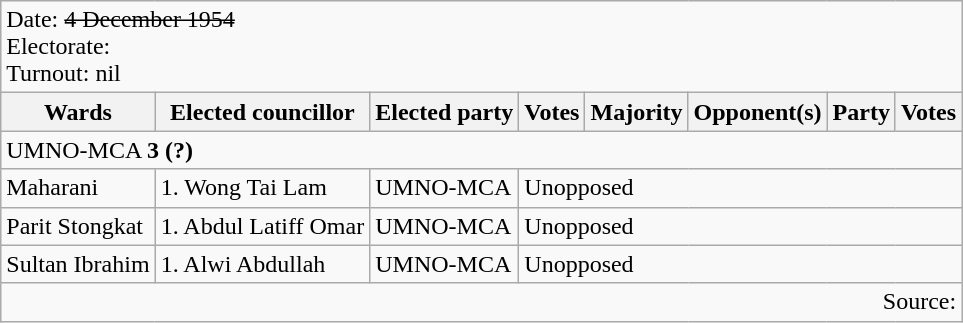<table class=wikitable>
<tr>
<td colspan=8>Date: <s>4 December 1954</s><br>Electorate: <br>Turnout: nil</td>
</tr>
<tr>
<th>Wards</th>
<th>Elected councillor</th>
<th>Elected party</th>
<th>Votes</th>
<th>Majority</th>
<th>Opponent(s)</th>
<th>Party</th>
<th>Votes</th>
</tr>
<tr>
<td colspan=9>UMNO-MCA <strong>3 (?)</strong> </td>
</tr>
<tr>
<td>Maharani</td>
<td>1. Wong Tai Lam</td>
<td>UMNO-MCA</td>
<td colspan=5>Unopposed</td>
</tr>
<tr>
<td>Parit Stongkat</td>
<td>1. Abdul Latiff Omar</td>
<td>UMNO-MCA</td>
<td colspan=5>Unopposed</td>
</tr>
<tr>
<td>Sultan Ibrahim</td>
<td>1. Alwi Abdullah</td>
<td>UMNO-MCA</td>
<td colspan=5>Unopposed</td>
</tr>
<tr>
<td colspan=8 align=right>Source: </td>
</tr>
</table>
